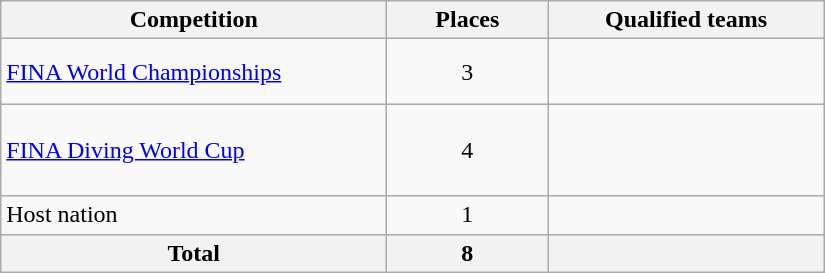<table class="wikitable" width=550>
<tr>
<th width=250>Competition</th>
<th width=100>Places</th>
<th>Qualified teams</th>
</tr>
<tr>
<td><a href='#'>FINA World Championships</a></td>
<td style="text-align:center">3</td>
<td><br><br></td>
</tr>
<tr>
<td><a href='#'>FINA Diving World Cup</a></td>
<td style="text-align:center">4</td>
<td><br><br><br></td>
</tr>
<tr>
<td>Host nation</td>
<td style="text-align:center">1</td>
<td></td>
</tr>
<tr>
<th>Total</th>
<th>8</th>
<th></th>
</tr>
</table>
